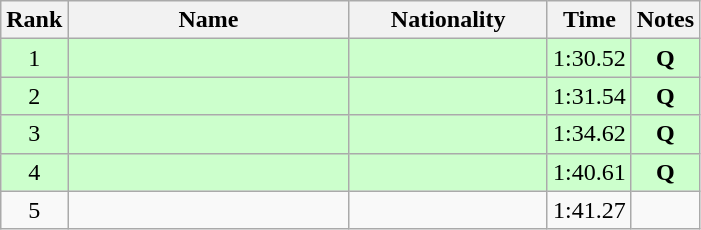<table class="wikitable sortable" style="text-align:center">
<tr>
<th>Rank</th>
<th style="width:180px">Name</th>
<th style="width:125px">Nationality</th>
<th>Time</th>
<th>Notes</th>
</tr>
<tr style="background:#cfc;">
<td>1</td>
<td style="text-align:left;"></td>
<td style="text-align:left;"></td>
<td>1:30.52</td>
<td><strong>Q</strong></td>
</tr>
<tr style="background:#cfc;">
<td>2</td>
<td style="text-align:left;"></td>
<td style="text-align:left;"></td>
<td>1:31.54</td>
<td><strong>Q</strong></td>
</tr>
<tr style="background:#cfc;">
<td>3</td>
<td style="text-align:left;"></td>
<td style="text-align:left;"></td>
<td>1:34.62</td>
<td><strong>Q</strong></td>
</tr>
<tr style="background:#cfc;">
<td>4</td>
<td style="text-align:left;"></td>
<td style="text-align:left;"></td>
<td>1:40.61</td>
<td><strong>Q</strong></td>
</tr>
<tr>
<td>5</td>
<td style="text-align:left;"></td>
<td style="text-align:left;"></td>
<td>1:41.27</td>
<td></td>
</tr>
</table>
